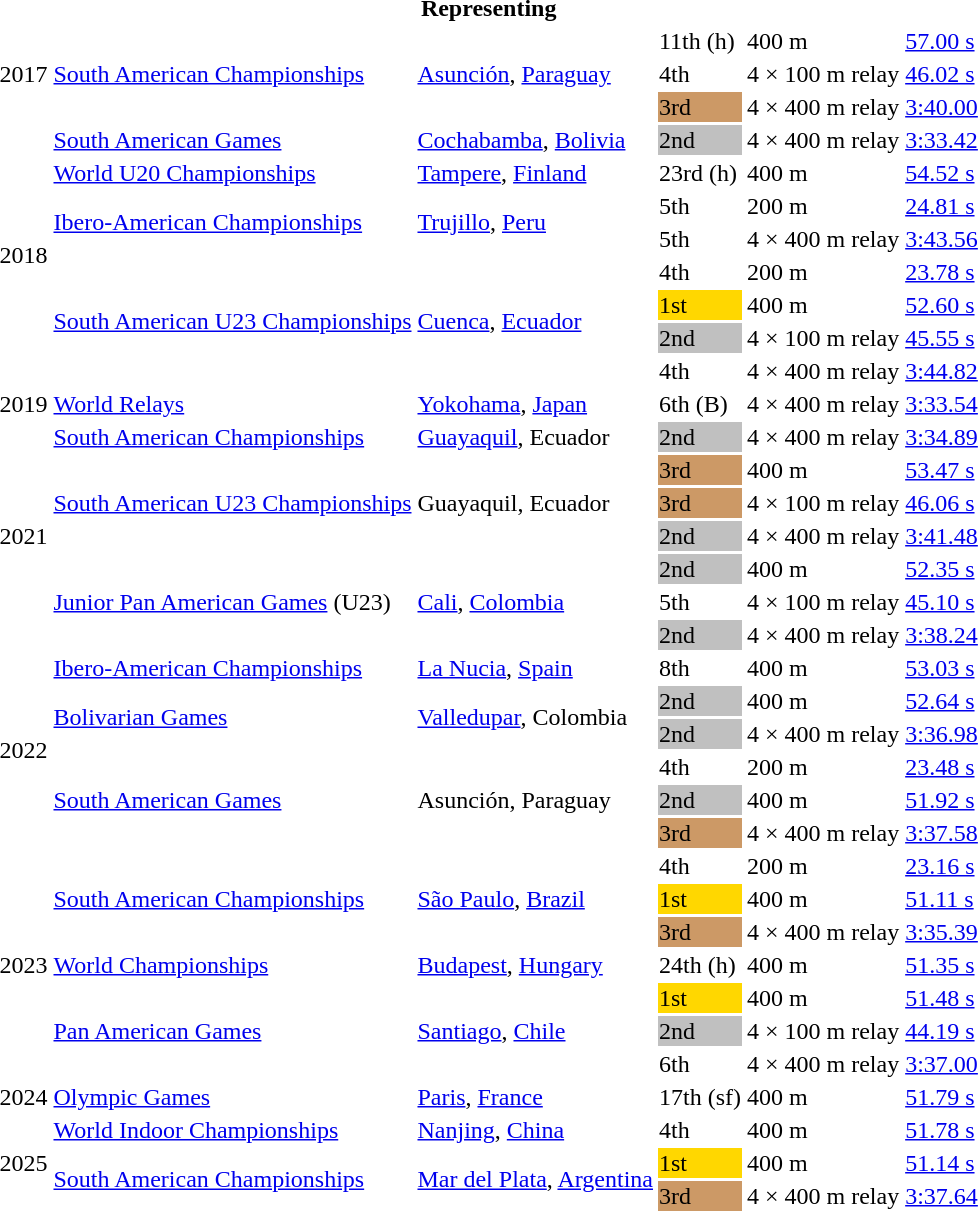<table>
<tr>
<th colspan="6">Representing </th>
</tr>
<tr>
<td rowspan=3>2017</td>
<td rowspan=3><a href='#'>South American Championships</a></td>
<td rowspan=3><a href='#'>Asunción</a>, <a href='#'>Paraguay</a></td>
<td>11th (h)</td>
<td>400 m</td>
<td><a href='#'>57.00 s</a></td>
</tr>
<tr>
<td>4th</td>
<td>4 × 100 m relay</td>
<td><a href='#'>46.02 s</a></td>
</tr>
<tr>
<td bgcolor=cc9966>3rd</td>
<td>4 × 400 m relay</td>
<td><a href='#'>3:40.00</a></td>
</tr>
<tr>
<td rowspan=8>2018</td>
<td><a href='#'>South American Games</a></td>
<td><a href='#'>Cochabamba</a>, <a href='#'>Bolivia</a></td>
<td bgcolor=silver>2nd</td>
<td>4 × 400 m relay</td>
<td><a href='#'>3:33.42</a></td>
</tr>
<tr>
<td><a href='#'>World U20 Championships</a></td>
<td><a href='#'>Tampere</a>, <a href='#'>Finland</a></td>
<td>23rd (h)</td>
<td>400 m</td>
<td><a href='#'>54.52 s</a></td>
</tr>
<tr>
<td rowspan=2><a href='#'>Ibero-American Championships</a></td>
<td rowspan=2><a href='#'>Trujillo</a>, <a href='#'>Peru</a></td>
<td>5th</td>
<td>200 m</td>
<td><a href='#'>24.81 s</a></td>
</tr>
<tr>
<td>5th</td>
<td>4 × 400 m relay</td>
<td><a href='#'>3:43.56</a></td>
</tr>
<tr>
<td rowspan=4><a href='#'>South American U23 Championships</a></td>
<td rowspan=4><a href='#'>Cuenca</a>, <a href='#'>Ecuador</a></td>
<td>4th</td>
<td>200 m</td>
<td><a href='#'>23.78 s</a></td>
</tr>
<tr>
<td bgcolor=gold>1st</td>
<td>400 m</td>
<td><a href='#'>52.60 s</a></td>
</tr>
<tr>
<td bgcolor=silver>2nd</td>
<td>4 × 100 m relay</td>
<td><a href='#'>45.55 s</a></td>
</tr>
<tr>
<td>4th</td>
<td>4 × 400 m relay</td>
<td><a href='#'>3:44.82</a></td>
</tr>
<tr>
<td>2019</td>
<td><a href='#'>World Relays</a></td>
<td><a href='#'>Yokohama</a>, <a href='#'>Japan</a></td>
<td>6th (B)</td>
<td>4 × 400 m relay</td>
<td><a href='#'>3:33.54</a></td>
</tr>
<tr>
<td rowspan=7>2021</td>
<td><a href='#'>South American Championships</a></td>
<td><a href='#'>Guayaquil</a>, Ecuador</td>
<td bgcolor=silver>2nd</td>
<td>4 × 400 m relay</td>
<td><a href='#'>3:34.89</a></td>
</tr>
<tr>
<td rowspan=3><a href='#'>South American U23 Championships</a></td>
<td rowspan=3>Guayaquil, Ecuador</td>
<td bgcolor=cc9966>3rd</td>
<td>400 m</td>
<td><a href='#'>53.47 s</a></td>
</tr>
<tr>
<td bgcolor=cc9966>3rd</td>
<td>4 × 100 m relay</td>
<td><a href='#'>46.06 s</a></td>
</tr>
<tr>
<td bgcolor=silver>2nd</td>
<td>4 × 400 m relay</td>
<td><a href='#'>3:41.48</a></td>
</tr>
<tr>
<td rowspan=3><a href='#'>Junior Pan American Games</a> (U23)</td>
<td rowspan=3><a href='#'>Cali</a>, <a href='#'>Colombia</a></td>
<td bgcolor=silver>2nd</td>
<td>400 m</td>
<td><a href='#'>52.35 s</a></td>
</tr>
<tr>
<td>5th</td>
<td>4 × 100 m relay</td>
<td><a href='#'>45.10 s</a></td>
</tr>
<tr>
<td bgcolor=silver>2nd</td>
<td>4 × 400 m relay</td>
<td><a href='#'>3:38.24</a></td>
</tr>
<tr>
<td rowspan=6>2022</td>
<td><a href='#'>Ibero-American Championships</a></td>
<td><a href='#'>La Nucia</a>, <a href='#'>Spain</a></td>
<td>8th</td>
<td>400 m</td>
<td><a href='#'>53.03 s</a></td>
</tr>
<tr>
<td rowspan=2><a href='#'>Bolivarian Games</a></td>
<td rowspan=2><a href='#'>Valledupar</a>, Colombia</td>
<td bgcolor=silver>2nd</td>
<td>400 m</td>
<td><a href='#'>52.64 s</a></td>
</tr>
<tr>
<td bgcolor=silver>2nd</td>
<td>4 × 400 m relay</td>
<td><a href='#'>3:36.98</a></td>
</tr>
<tr>
<td rowspan=3><a href='#'>South American Games</a></td>
<td rowspan=3>Asunción, Paraguay</td>
<td>4th</td>
<td>200 m</td>
<td><a href='#'>23.48 s</a></td>
</tr>
<tr>
<td bgcolor=silver>2nd</td>
<td>400 m</td>
<td><a href='#'>51.92 s</a></td>
</tr>
<tr>
<td bgcolor=cc9966>3rd</td>
<td>4 × 400 m relay</td>
<td><a href='#'>3:37.58</a></td>
</tr>
<tr>
<td rowspan=7>2023</td>
<td rowspan=3><a href='#'>South American Championships</a></td>
<td rowspan=3><a href='#'>São Paulo</a>, <a href='#'>Brazil</a></td>
<td>4th</td>
<td>200 m</td>
<td><a href='#'>23.16 s</a></td>
</tr>
<tr>
<td bgcolor=gold>1st</td>
<td>400 m</td>
<td><a href='#'>51.11 s</a></td>
</tr>
<tr>
<td bgcolor=cc9966>3rd</td>
<td>4 × 400 m relay</td>
<td><a href='#'>3:35.39</a></td>
</tr>
<tr>
<td><a href='#'>World Championships</a></td>
<td><a href='#'>Budapest</a>, <a href='#'>Hungary</a></td>
<td>24th (h)</td>
<td>400 m</td>
<td><a href='#'>51.35 s</a></td>
</tr>
<tr>
<td rowspan=3><a href='#'>Pan American Games</a></td>
<td rowspan=3><a href='#'>Santiago</a>, <a href='#'>Chile</a></td>
<td bgcolor=gold>1st</td>
<td>400 m</td>
<td><a href='#'>51.48 s</a></td>
</tr>
<tr>
<td bgcolor=silver>2nd</td>
<td>4 × 100 m relay</td>
<td><a href='#'>44.19 s</a></td>
</tr>
<tr>
<td>6th</td>
<td>4 × 400 m relay</td>
<td><a href='#'>3:37.00</a></td>
</tr>
<tr>
<td>2024</td>
<td><a href='#'>Olympic Games</a></td>
<td><a href='#'>Paris</a>, <a href='#'>France</a></td>
<td>17th (sf)</td>
<td>400 m</td>
<td><a href='#'>51.79 s</a></td>
</tr>
<tr>
<td rowspan=3>2025</td>
<td><a href='#'>World Indoor Championships</a></td>
<td><a href='#'>Nanjing</a>, <a href='#'>China</a></td>
<td>4th</td>
<td>400 m</td>
<td><a href='#'>51.78 s</a></td>
</tr>
<tr>
<td rowspan=2><a href='#'>South American Championships</a></td>
<td rowspan=2><a href='#'>Mar del Plata</a>, <a href='#'>Argentina</a></td>
<td bgcolor=gold>1st</td>
<td>400 m</td>
<td><a href='#'>51.14 s</a></td>
</tr>
<tr>
<td bgcolor=cc9966>3rd</td>
<td>4 × 400 m relay</td>
<td><a href='#'>3:37.64</a></td>
</tr>
</table>
